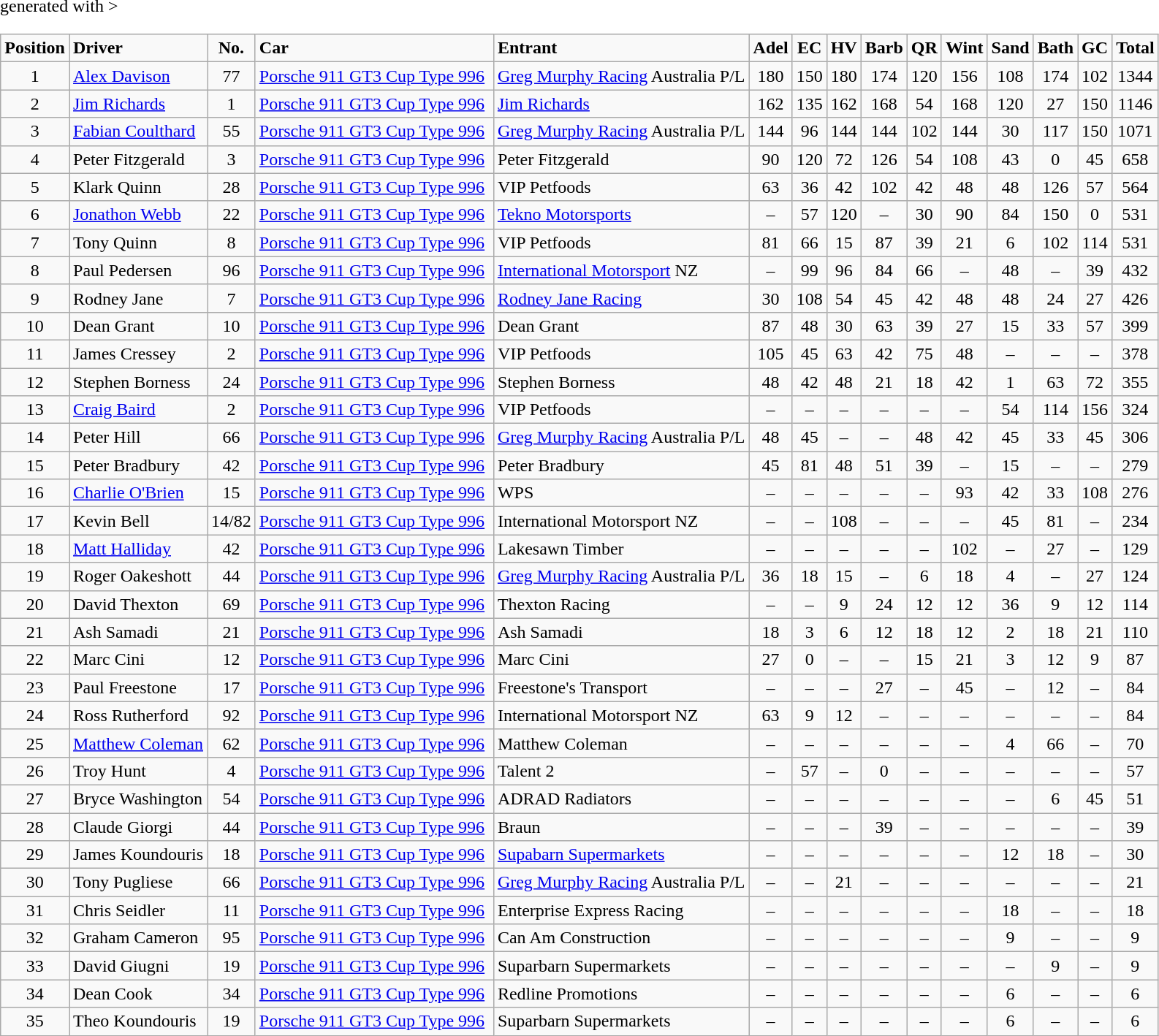<table class="wikitable" <hiddentext>generated with >
<tr style="font-weight:bold">
<td height="11" align="center">Position</td>
<td>Driver</td>
<td align="center">No.</td>
<td width="210">Car</td>
<td>Entrant</td>
<td align="center">Adel</td>
<td align="center">EC</td>
<td align="center">HV</td>
<td align="center">Barb</td>
<td align="center">QR</td>
<td align="center">Wint</td>
<td align="center">Sand</td>
<td align="center">Bath</td>
<td align="center">GC</td>
<td align="center">Total</td>
</tr>
<tr>
<td height="11" align="center">1</td>
<td><a href='#'>Alex Davison</a></td>
<td align="center">77</td>
<td><a href='#'>Porsche 911 GT3 Cup Type 996</a></td>
<td><a href='#'>Greg Murphy Racing</a> Australia P/L</td>
<td align="center">180</td>
<td align="center">150</td>
<td align="center">180</td>
<td align="center">174</td>
<td align="center">120</td>
<td align="center">156</td>
<td align="center">108</td>
<td align="center">174</td>
<td align="center">102</td>
<td align="center">1344</td>
</tr>
<tr>
<td height="11" align="center">2</td>
<td><a href='#'>Jim Richards</a></td>
<td align="center">1</td>
<td><a href='#'>Porsche 911 GT3 Cup Type 996</a></td>
<td><a href='#'>Jim Richards</a></td>
<td align="center">162</td>
<td align="center">135</td>
<td align="center">162</td>
<td align="center">168</td>
<td align="center">54</td>
<td align="center">168</td>
<td align="center">120</td>
<td align="center">27</td>
<td align="center">150</td>
<td align="center">1146</td>
</tr>
<tr>
<td height="11" align="center">3</td>
<td><a href='#'>Fabian Coulthard</a></td>
<td align="center">55</td>
<td><a href='#'>Porsche 911 GT3 Cup Type 996</a></td>
<td><a href='#'>Greg Murphy Racing</a> Australia P/L</td>
<td align="center">144</td>
<td align="center">96</td>
<td align="center">144</td>
<td align="center">144</td>
<td align="center">102</td>
<td align="center">144</td>
<td align="center">30</td>
<td align="center">117</td>
<td align="center">150</td>
<td align="center">1071</td>
</tr>
<tr>
<td height="11" align="center">4</td>
<td>Peter Fitzgerald</td>
<td align="center">3</td>
<td><a href='#'>Porsche 911 GT3 Cup Type 996</a></td>
<td>Peter Fitzgerald</td>
<td align="center">90</td>
<td align="center">120</td>
<td align="center">72</td>
<td align="center">126</td>
<td align="center">54</td>
<td align="center">108</td>
<td align="center">43</td>
<td align="center">0</td>
<td align="center">45</td>
<td align="center">658</td>
</tr>
<tr>
<td height="11" align="center">5</td>
<td>Klark Quinn</td>
<td align="center">28</td>
<td><a href='#'>Porsche 911 GT3 Cup Type 996</a></td>
<td>VIP Petfoods</td>
<td align="center">63</td>
<td align="center">36</td>
<td align="center">42</td>
<td align="center">102</td>
<td align="center">42</td>
<td align="center">48</td>
<td align="center">48</td>
<td align="center">126</td>
<td align="center">57</td>
<td align="center">564</td>
</tr>
<tr>
<td height="11" align="center">6</td>
<td><a href='#'>Jonathon Webb</a></td>
<td align="center">22</td>
<td><a href='#'>Porsche 911 GT3 Cup Type 996</a></td>
<td><a href='#'>Tekno Motorsports</a></td>
<td align="center">–</td>
<td align="center">57</td>
<td align="center">120</td>
<td align="center">–</td>
<td align="center">30</td>
<td align="center">90</td>
<td align="center">84</td>
<td align="center">150</td>
<td align="center">0</td>
<td align="center">531</td>
</tr>
<tr>
<td height="11" align="center">7</td>
<td>Tony Quinn</td>
<td align="center">8</td>
<td><a href='#'>Porsche 911 GT3 Cup Type 996</a></td>
<td>VIP Petfoods</td>
<td align="center">81</td>
<td align="center">66</td>
<td align="center">15</td>
<td align="center">87</td>
<td align="center">39</td>
<td align="center">21</td>
<td align="center">6</td>
<td align="center">102</td>
<td align="center">114</td>
<td align="center">531</td>
</tr>
<tr>
<td height="11" align="center">8</td>
<td>Paul Pedersen</td>
<td align="center">96</td>
<td><a href='#'>Porsche 911 GT3 Cup Type 996</a></td>
<td><a href='#'>International Motorsport</a> NZ</td>
<td align="center">–</td>
<td align="center">99</td>
<td align="center">96</td>
<td align="center">84</td>
<td align="center">66</td>
<td align="center">–</td>
<td align="center">48</td>
<td align="center">–</td>
<td align="center">39</td>
<td align="center">432</td>
</tr>
<tr>
<td height="11" align="center">9</td>
<td>Rodney Jane</td>
<td align="center">7</td>
<td><a href='#'>Porsche 911 GT3 Cup Type 996</a></td>
<td><a href='#'>Rodney Jane Racing</a></td>
<td align="center">30</td>
<td align="center">108</td>
<td align="center">54</td>
<td align="center">45</td>
<td align="center">42</td>
<td align="center">48</td>
<td align="center">48</td>
<td align="center">24</td>
<td align="center">27</td>
<td align="center">426</td>
</tr>
<tr>
<td height="11" align="center">10</td>
<td>Dean Grant</td>
<td align="center">10</td>
<td><a href='#'>Porsche 911 GT3 Cup Type 996</a></td>
<td>Dean Grant</td>
<td align="center">87</td>
<td align="center">48</td>
<td align="center">30</td>
<td align="center">63</td>
<td align="center">39</td>
<td align="center">27</td>
<td align="center">15</td>
<td align="center">33</td>
<td align="center">57</td>
<td align="center">399</td>
</tr>
<tr>
<td height="11" align="center">11</td>
<td>James Cressey</td>
<td align="center">2</td>
<td><a href='#'>Porsche 911 GT3 Cup Type 996</a></td>
<td>VIP Petfoods</td>
<td align="center">105</td>
<td align="center">45</td>
<td align="center">63</td>
<td align="center">42</td>
<td align="center">75</td>
<td align="center">48</td>
<td align="center">–</td>
<td align="center">–</td>
<td align="center">–</td>
<td align="center">378</td>
</tr>
<tr>
<td height="11" align="center">12</td>
<td>Stephen Borness</td>
<td align="center">24</td>
<td><a href='#'>Porsche 911 GT3 Cup Type 996</a></td>
<td>Stephen Borness</td>
<td align="center">48</td>
<td align="center">42</td>
<td align="center">48</td>
<td align="center">21</td>
<td align="center">18</td>
<td align="center">42</td>
<td align="center">1</td>
<td align="center">63</td>
<td align="center">72</td>
<td align="center">355</td>
</tr>
<tr>
<td height="11" align="center">13</td>
<td><a href='#'>Craig Baird</a></td>
<td align="center">2</td>
<td><a href='#'>Porsche 911 GT3 Cup Type 996</a></td>
<td>VIP Petfoods</td>
<td align="center">–</td>
<td align="center">–</td>
<td align="center">–</td>
<td align="center">–</td>
<td align="center">–</td>
<td align="center">–</td>
<td align="center">54</td>
<td align="center">114</td>
<td align="center">156</td>
<td align="center">324</td>
</tr>
<tr>
<td height="11" align="center">14</td>
<td>Peter Hill</td>
<td align="center">66</td>
<td><a href='#'>Porsche 911 GT3 Cup Type 996</a></td>
<td><a href='#'>Greg Murphy Racing</a> Australia P/L</td>
<td align="center">48</td>
<td align="center">45</td>
<td align="center">–</td>
<td align="center">–</td>
<td align="center">48</td>
<td align="center">42</td>
<td align="center">45</td>
<td align="center">33</td>
<td align="center">45</td>
<td align="center">306</td>
</tr>
<tr>
<td height="11" align="center">15</td>
<td>Peter Bradbury</td>
<td align="center">42</td>
<td><a href='#'>Porsche 911 GT3 Cup Type 996</a></td>
<td>Peter Bradbury</td>
<td align="center">45</td>
<td align="center">81</td>
<td align="center">48</td>
<td align="center">51</td>
<td align="center">39</td>
<td align="center">–</td>
<td align="center">15</td>
<td align="center">–</td>
<td align="center">–</td>
<td align="center">279</td>
</tr>
<tr>
<td height="11" align="center">16</td>
<td><a href='#'>Charlie O'Brien</a></td>
<td align="center">15</td>
<td><a href='#'>Porsche 911 GT3 Cup Type 996</a></td>
<td>WPS</td>
<td align="center">–</td>
<td align="center">–</td>
<td align="center">–</td>
<td align="center">–</td>
<td align="center">–</td>
<td align="center">93</td>
<td align="center">42</td>
<td align="center">33</td>
<td align="center">108</td>
<td align="center">276</td>
</tr>
<tr>
<td height="11" align="center">17</td>
<td>Kevin Bell</td>
<td align="center">14/82</td>
<td><a href='#'>Porsche 911 GT3 Cup Type 996</a></td>
<td>International Motorsport NZ</td>
<td align="center">–</td>
<td align="center">–</td>
<td align="center">108</td>
<td align="center">–</td>
<td align="center">–</td>
<td align="center">–</td>
<td align="center">45</td>
<td align="center">81</td>
<td align="center">–</td>
<td align="center">234</td>
</tr>
<tr>
<td height="11" align="center">18</td>
<td><a href='#'>Matt Halliday</a></td>
<td align="center">42</td>
<td><a href='#'>Porsche 911 GT3 Cup Type 996</a></td>
<td>Lakesawn Timber</td>
<td align="center">–</td>
<td align="center">–</td>
<td align="center">–</td>
<td align="center">–</td>
<td align="center">–</td>
<td align="center">102</td>
<td align="center">–</td>
<td align="center">27</td>
<td align="center">–</td>
<td align="center">129</td>
</tr>
<tr>
<td height="11" align="center">19</td>
<td>Roger Oakeshott</td>
<td align="center">44</td>
<td><a href='#'>Porsche 911 GT3 Cup Type 996</a></td>
<td><a href='#'>Greg Murphy Racing</a> Australia P/L</td>
<td align="center">36</td>
<td align="center">18</td>
<td align="center">15</td>
<td align="center">–</td>
<td align="center">6</td>
<td align="center">18</td>
<td align="center">4</td>
<td align="center">–</td>
<td align="center">27</td>
<td align="center">124</td>
</tr>
<tr>
<td height="11" align="center">20</td>
<td>David Thexton</td>
<td align="center">69</td>
<td><a href='#'>Porsche 911 GT3 Cup Type 996</a></td>
<td>Thexton Racing</td>
<td align="center">–</td>
<td align="center">–</td>
<td align="center">9</td>
<td align="center">24</td>
<td align="center">12</td>
<td align="center">12</td>
<td align="center">36</td>
<td align="center">9</td>
<td align="center">12</td>
<td align="center">114</td>
</tr>
<tr>
<td height="11" align="center">21</td>
<td>Ash Samadi</td>
<td align="center">21</td>
<td><a href='#'>Porsche 911 GT3 Cup Type 996</a></td>
<td>Ash Samadi</td>
<td align="center">18</td>
<td align="center">3</td>
<td align="center">6</td>
<td align="center">12</td>
<td align="center">18</td>
<td align="center">12</td>
<td align="center">2</td>
<td align="center">18</td>
<td align="center">21</td>
<td align="center">110</td>
</tr>
<tr>
<td height="11" align="center">22</td>
<td>Marc Cini</td>
<td align="center">12</td>
<td><a href='#'>Porsche 911 GT3 Cup Type 996</a></td>
<td>Marc Cini</td>
<td align="center">27</td>
<td align="center">0</td>
<td align="center">–</td>
<td align="center">–</td>
<td align="center">15</td>
<td align="center">21</td>
<td align="center">3</td>
<td align="center">12</td>
<td align="center">9</td>
<td align="center">87</td>
</tr>
<tr>
<td height="11" align="center">23</td>
<td>Paul Freestone</td>
<td align="center">17</td>
<td><a href='#'>Porsche 911 GT3 Cup Type 996</a></td>
<td>Freestone's Transport</td>
<td align="center">–</td>
<td align="center">–</td>
<td align="center">–</td>
<td align="center">27</td>
<td align="center">–</td>
<td align="center">45</td>
<td align="center">–</td>
<td align="center">12</td>
<td align="center">–</td>
<td align="center">84</td>
</tr>
<tr>
<td height="11" align="center">24</td>
<td>Ross Rutherford</td>
<td align="center">92</td>
<td><a href='#'>Porsche 911 GT3 Cup Type 996</a></td>
<td>International Motorsport NZ</td>
<td align="center">63</td>
<td align="center">9</td>
<td align="center">12</td>
<td align="center">–</td>
<td align="center">–</td>
<td align="center">–</td>
<td align="center">–</td>
<td align="center">–</td>
<td align="center">–</td>
<td align="center">84</td>
</tr>
<tr>
<td height="11" align="center">25</td>
<td><a href='#'>Matthew Coleman</a></td>
<td align="center">62</td>
<td><a href='#'>Porsche 911 GT3 Cup Type 996</a></td>
<td>Matthew Coleman</td>
<td align="center">–</td>
<td align="center">–</td>
<td align="center">–</td>
<td align="center">–</td>
<td align="center">–</td>
<td align="center">–</td>
<td align="center">4</td>
<td align="center">66</td>
<td align="center">–</td>
<td align="center">70</td>
</tr>
<tr>
<td height="11" align="center">26</td>
<td>Troy Hunt</td>
<td align="center">4</td>
<td><a href='#'>Porsche 911 GT3 Cup Type 996</a></td>
<td>Talent 2</td>
<td align="center">–</td>
<td align="center">57</td>
<td align="center">–</td>
<td align="center">0</td>
<td align="center">–</td>
<td align="center">–</td>
<td align="center">–</td>
<td align="center">–</td>
<td align="center">–</td>
<td align="center">57</td>
</tr>
<tr>
<td height="11" align="center">27</td>
<td>Bryce Washington</td>
<td align="center">54</td>
<td><a href='#'>Porsche 911 GT3 Cup Type 996</a></td>
<td>ADRAD Radiators</td>
<td align="center">–</td>
<td align="center">–</td>
<td align="center">–</td>
<td align="center">–</td>
<td align="center">–</td>
<td align="center">–</td>
<td align="center">–</td>
<td align="center">6</td>
<td align="center">45</td>
<td align="center">51</td>
</tr>
<tr>
<td height="11" align="center">28</td>
<td>Claude Giorgi</td>
<td align="center">44</td>
<td><a href='#'>Porsche 911 GT3 Cup Type 996</a></td>
<td>Braun</td>
<td align="center">–</td>
<td align="center">–</td>
<td align="center">–</td>
<td align="center">39</td>
<td align="center">–</td>
<td align="center">–</td>
<td align="center">–</td>
<td align="center">–</td>
<td align="center">–</td>
<td align="center">39</td>
</tr>
<tr>
<td height="11" align="center">29</td>
<td>James Koundouris</td>
<td align="center">18</td>
<td><a href='#'>Porsche 911 GT3 Cup Type 996</a></td>
<td><a href='#'>Supabarn Supermarkets</a></td>
<td align="center">–</td>
<td align="center">–</td>
<td align="center">–</td>
<td align="center">–</td>
<td align="center">–</td>
<td align="center">–</td>
<td align="center">12</td>
<td align="center">18</td>
<td align="center">–</td>
<td align="center">30</td>
</tr>
<tr>
<td height="11" align="center">30</td>
<td>Tony Pugliese</td>
<td align="center">66</td>
<td><a href='#'>Porsche 911 GT3 Cup Type 996</a></td>
<td><a href='#'>Greg Murphy Racing</a> Australia P/L</td>
<td align="center">–</td>
<td align="center">–</td>
<td align="center">21</td>
<td align="center">–</td>
<td align="center">–</td>
<td align="center">–</td>
<td align="center">–</td>
<td align="center">–</td>
<td align="center">–</td>
<td align="center">21</td>
</tr>
<tr>
<td height="11" align="center">31</td>
<td>Chris Seidler</td>
<td align="center">11</td>
<td><a href='#'>Porsche 911 GT3 Cup Type 996</a></td>
<td>Enterprise Express Racing</td>
<td align="center">–</td>
<td align="center">–</td>
<td align="center">–</td>
<td align="center">–</td>
<td align="center">–</td>
<td align="center">–</td>
<td align="center">18</td>
<td align="center">–</td>
<td align="center">–</td>
<td align="center">18</td>
</tr>
<tr>
<td height="11" align="center">32</td>
<td>Graham Cameron</td>
<td align="center">95</td>
<td><a href='#'>Porsche 911 GT3 Cup Type 996</a></td>
<td>Can Am Construction</td>
<td align="center">–</td>
<td align="center">–</td>
<td align="center">–</td>
<td align="center">–</td>
<td align="center">–</td>
<td align="center">–</td>
<td align="center">9</td>
<td align="center">–</td>
<td align="center">–</td>
<td align="center">9</td>
</tr>
<tr>
<td height="11" align="center">33</td>
<td>David Giugni</td>
<td align="center">19</td>
<td><a href='#'>Porsche 911 GT3 Cup Type 996</a></td>
<td>Suparbarn Supermarkets</td>
<td align="center">–</td>
<td align="center">–</td>
<td align="center">–</td>
<td align="center">–</td>
<td align="center">–</td>
<td align="center">–</td>
<td align="center">–</td>
<td align="center">9</td>
<td align="center">–</td>
<td align="center">9</td>
</tr>
<tr>
<td height="11" align="center">34</td>
<td>Dean Cook</td>
<td align="center">34</td>
<td><a href='#'>Porsche 911 GT3 Cup Type 996</a></td>
<td>Redline Promotions</td>
<td align="center">–</td>
<td align="center">–</td>
<td align="center">–</td>
<td align="center">–</td>
<td align="center">–</td>
<td align="center">–</td>
<td align="center">6</td>
<td align="center">–</td>
<td align="center">–</td>
<td align="center">6</td>
</tr>
<tr>
<td height="11" align="center">35</td>
<td>Theo Koundouris</td>
<td align="center">19</td>
<td><a href='#'>Porsche 911 GT3 Cup Type 996</a></td>
<td>Suparbarn Supermarkets</td>
<td align="center">–</td>
<td align="center">–</td>
<td align="center">–</td>
<td align="center">–</td>
<td align="center">–</td>
<td align="center">–</td>
<td align="center">6</td>
<td align="center">–</td>
<td align="center">–</td>
<td align="center">6</td>
</tr>
</table>
